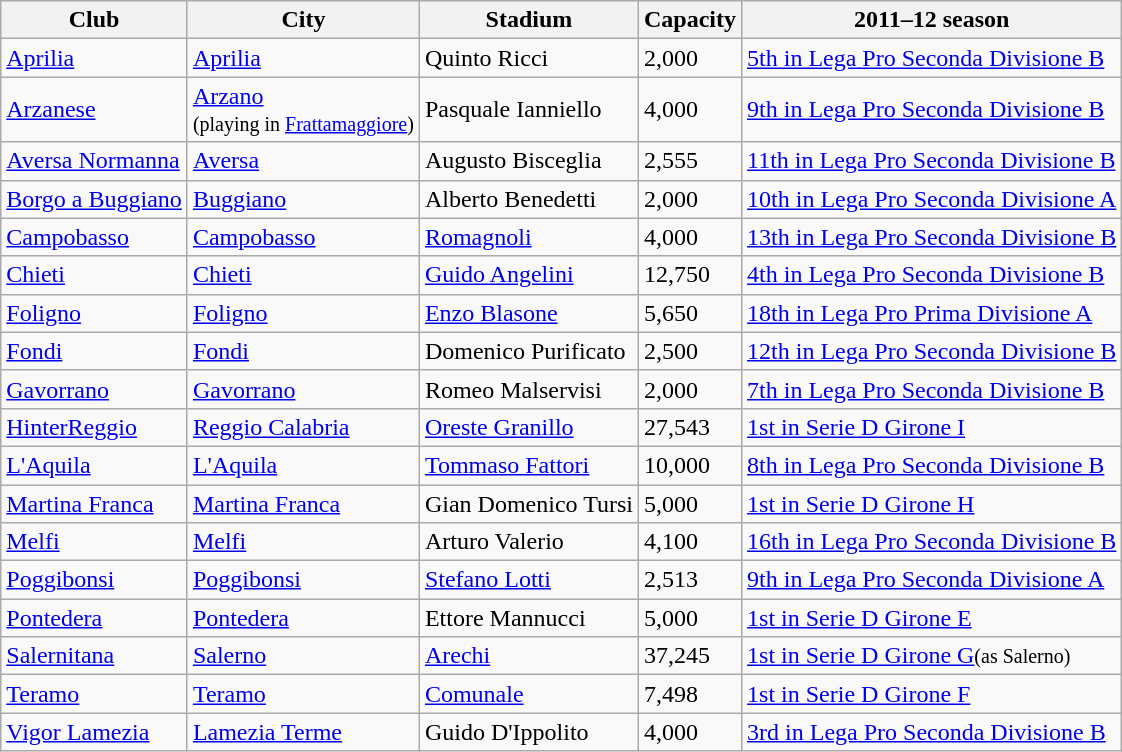<table class="wikitable sortable">
<tr>
<th>Club</th>
<th>City</th>
<th>Stadium</th>
<th>Capacity</th>
<th>2011–12 season</th>
</tr>
<tr>
<td><a href='#'>Aprilia</a></td>
<td><a href='#'>Aprilia</a></td>
<td>Quinto Ricci</td>
<td>2,000</td>
<td><a href='#'>5th in Lega Pro Seconda Divisione B</a></td>
</tr>
<tr>
<td><a href='#'>Arzanese</a></td>
<td><a href='#'>Arzano</a><br><small>(playing in <a href='#'>Frattamaggiore</a>)</small></td>
<td>Pasquale Ianniello</td>
<td>4,000</td>
<td><a href='#'>9th in Lega Pro Seconda Divisione B</a></td>
</tr>
<tr>
<td><a href='#'>Aversa Normanna</a></td>
<td><a href='#'>Aversa</a></td>
<td>Augusto Bisceglia</td>
<td>2,555</td>
<td><a href='#'>11th in Lega Pro Seconda Divisione B</a></td>
</tr>
<tr>
<td><a href='#'>Borgo a Buggiano</a></td>
<td><a href='#'>Buggiano</a></td>
<td>Alberto Benedetti</td>
<td>2,000</td>
<td><a href='#'>10th in Lega Pro Seconda Divisione A</a></td>
</tr>
<tr>
<td><a href='#'>Campobasso</a></td>
<td><a href='#'>Campobasso</a></td>
<td><a href='#'>Romagnoli</a></td>
<td>4,000</td>
<td><a href='#'>13th in Lega Pro Seconda Divisione B</a></td>
</tr>
<tr>
<td><a href='#'>Chieti</a></td>
<td><a href='#'>Chieti</a></td>
<td><a href='#'>Guido Angelini</a></td>
<td>12,750</td>
<td><a href='#'>4th in Lega Pro Seconda Divisione B</a></td>
</tr>
<tr>
<td><a href='#'>Foligno</a></td>
<td><a href='#'>Foligno</a></td>
<td><a href='#'>Enzo Blasone</a></td>
<td>5,650</td>
<td><a href='#'>18th in Lega Pro Prima Divisione A</a></td>
</tr>
<tr>
<td><a href='#'>Fondi</a></td>
<td><a href='#'>Fondi</a></td>
<td>Domenico Purificato</td>
<td>2,500</td>
<td><a href='#'>12th in Lega Pro Seconda Divisione B</a></td>
</tr>
<tr>
<td><a href='#'>Gavorrano</a></td>
<td><a href='#'>Gavorrano</a></td>
<td>Romeo Malservisi</td>
<td>2,000</td>
<td><a href='#'>7th in Lega Pro Seconda Divisione B</a></td>
</tr>
<tr>
<td><a href='#'>HinterReggio</a></td>
<td><a href='#'>Reggio Calabria</a></td>
<td><a href='#'>Oreste Granillo</a></td>
<td>27,543</td>
<td><a href='#'>1st in Serie D Girone I</a></td>
</tr>
<tr>
<td><a href='#'>L'Aquila</a></td>
<td><a href='#'>L'Aquila</a></td>
<td><a href='#'>Tommaso Fattori</a></td>
<td>10,000</td>
<td><a href='#'>8th in Lega Pro Seconda Divisione B</a></td>
</tr>
<tr>
<td><a href='#'>Martina Franca</a></td>
<td><a href='#'>Martina Franca</a></td>
<td>Gian Domenico Tursi</td>
<td>5,000</td>
<td><a href='#'>1st in Serie D Girone H</a></td>
</tr>
<tr>
<td><a href='#'>Melfi</a></td>
<td><a href='#'>Melfi</a></td>
<td>Arturo Valerio</td>
<td>4,100</td>
<td><a href='#'>16th in Lega Pro Seconda Divisione B</a></td>
</tr>
<tr>
<td><a href='#'>Poggibonsi</a></td>
<td><a href='#'>Poggibonsi</a></td>
<td><a href='#'>Stefano Lotti</a></td>
<td>2,513</td>
<td><a href='#'>9th in Lega Pro Seconda Divisione A</a></td>
</tr>
<tr>
<td><a href='#'>Pontedera</a></td>
<td><a href='#'>Pontedera</a></td>
<td>Ettore Mannucci</td>
<td>5,000</td>
<td><a href='#'>1st in Serie D Girone E</a></td>
</tr>
<tr>
<td><a href='#'>Salernitana</a></td>
<td><a href='#'>Salerno</a></td>
<td><a href='#'>Arechi</a></td>
<td>37,245</td>
<td><a href='#'>1st in Serie D Girone G</a><small>(as Salerno)</small></td>
</tr>
<tr>
<td><a href='#'>Teramo</a></td>
<td><a href='#'>Teramo</a></td>
<td><a href='#'>Comunale</a></td>
<td>7,498</td>
<td><a href='#'>1st in Serie D Girone F</a></td>
</tr>
<tr>
<td><a href='#'>Vigor Lamezia</a></td>
<td><a href='#'>Lamezia Terme</a></td>
<td>Guido D'Ippolito</td>
<td>4,000</td>
<td><a href='#'>3rd in Lega Pro Seconda Divisione B</a></td>
</tr>
</table>
